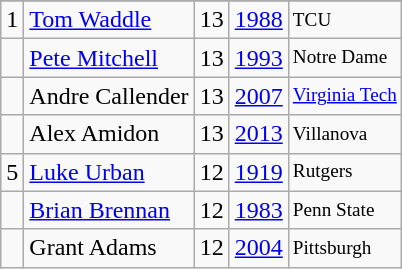<table class="wikitable">
<tr>
</tr>
<tr>
<td>1</td>
<td><a href='#'>Tom Waddle</a></td>
<td>13</td>
<td><a href='#'>1988</a></td>
<td style="font-size:80%;">TCU</td>
</tr>
<tr>
<td></td>
<td><a href='#'>Pete Mitchell</a></td>
<td>13</td>
<td><a href='#'>1993</a></td>
<td style="font-size:80%;">Notre Dame</td>
</tr>
<tr>
<td></td>
<td>Andre Callender</td>
<td>13</td>
<td><a href='#'>2007</a></td>
<td style="font-size:80%;"><a href='#'>Virginia Tech</a></td>
</tr>
<tr>
<td></td>
<td>Alex Amidon</td>
<td>13</td>
<td><a href='#'>2013</a></td>
<td style="font-size:80%;">Villanova</td>
</tr>
<tr>
<td>5</td>
<td><a href='#'>Luke Urban</a></td>
<td>12</td>
<td><a href='#'>1919</a></td>
<td style="font-size:80%;">Rutgers</td>
</tr>
<tr>
<td></td>
<td><a href='#'>Brian Brennan</a></td>
<td>12</td>
<td><a href='#'>1983</a></td>
<td style="font-size:80%;">Penn State</td>
</tr>
<tr>
<td></td>
<td>Grant Adams</td>
<td>12</td>
<td><a href='#'>2004</a></td>
<td style="font-size:80%;">Pittsburgh</td>
</tr>
</table>
